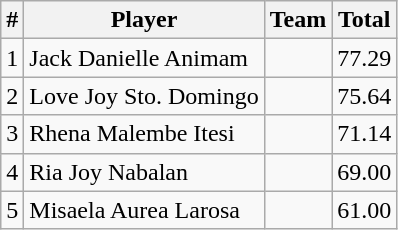<table class=wikitable>
<tr>
<th>#</th>
<th>Player</th>
<th>Team</th>
<th>Total</th>
</tr>
<tr>
<td>1</td>
<td> Jack Danielle Animam</td>
<td></td>
<td>77.29</td>
</tr>
<tr>
<td>2</td>
<td> Love Joy Sto. Domingo</td>
<td></td>
<td>75.64</td>
</tr>
<tr>
<td>3</td>
<td> Rhena Malembe Itesi</td>
<td></td>
<td>71.14</td>
</tr>
<tr>
<td>4</td>
<td> Ria Joy Nabalan</td>
<td></td>
<td>69.00</td>
</tr>
<tr>
<td>5</td>
<td> Misaela Aurea Larosa</td>
<td></td>
<td>61.00</td>
</tr>
</table>
